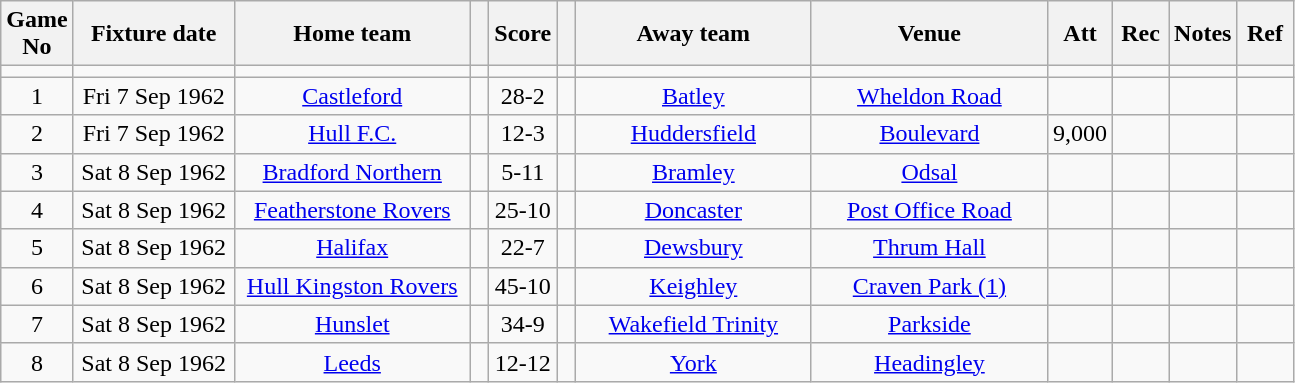<table class="wikitable" style="text-align:center;">
<tr>
<th width=20 abbr="No">Game No</th>
<th width=100 abbr="Date">Fixture date</th>
<th width=150 abbr="Home team">Home team</th>
<th width=5 abbr="space"></th>
<th width=20 abbr="Score">Score</th>
<th width=5 abbr="space"></th>
<th width=150 abbr="Away team">Away team</th>
<th width=150 abbr="Venue">Venue</th>
<th width=30 abbr="Att">Att</th>
<th width=30 abbr="Rec">Rec</th>
<th width=20 abbr="Notes">Notes</th>
<th width=30 abbr="Ref">Ref</th>
</tr>
<tr>
<td></td>
<td></td>
<td></td>
<td></td>
<td></td>
<td></td>
<td></td>
<td></td>
<td></td>
<td></td>
<td></td>
<td></td>
</tr>
<tr>
<td>1</td>
<td>Fri 7 Sep 1962</td>
<td><a href='#'>Castleford</a></td>
<td></td>
<td>28-2</td>
<td></td>
<td><a href='#'>Batley</a></td>
<td><a href='#'>Wheldon Road</a></td>
<td></td>
<td></td>
<td></td>
<td></td>
</tr>
<tr>
<td>2</td>
<td>Fri 7 Sep 1962</td>
<td><a href='#'>Hull F.C.</a></td>
<td></td>
<td>12-3</td>
<td></td>
<td><a href='#'>Huddersfield</a></td>
<td><a href='#'>Boulevard</a></td>
<td>9,000</td>
<td></td>
<td></td>
<td></td>
</tr>
<tr>
<td>3</td>
<td>Sat 8 Sep 1962</td>
<td><a href='#'>Bradford Northern</a></td>
<td></td>
<td>5-11</td>
<td></td>
<td><a href='#'>Bramley</a></td>
<td><a href='#'>Odsal</a></td>
<td></td>
<td></td>
<td></td>
<td></td>
</tr>
<tr>
<td>4</td>
<td>Sat 8 Sep 1962</td>
<td><a href='#'>Featherstone Rovers</a></td>
<td></td>
<td>25-10</td>
<td></td>
<td><a href='#'>Doncaster</a></td>
<td><a href='#'>Post Office Road</a></td>
<td></td>
<td></td>
<td></td>
<td></td>
</tr>
<tr>
<td>5</td>
<td>Sat 8 Sep 1962</td>
<td><a href='#'>Halifax</a></td>
<td></td>
<td>22-7</td>
<td></td>
<td><a href='#'>Dewsbury</a></td>
<td><a href='#'>Thrum Hall</a></td>
<td></td>
<td></td>
<td></td>
<td></td>
</tr>
<tr>
<td>6</td>
<td>Sat 8 Sep 1962</td>
<td><a href='#'>Hull Kingston Rovers</a></td>
<td></td>
<td>45-10</td>
<td></td>
<td><a href='#'>Keighley</a></td>
<td><a href='#'>Craven Park (1)</a></td>
<td></td>
<td></td>
<td></td>
<td></td>
</tr>
<tr>
<td>7</td>
<td>Sat 8 Sep 1962</td>
<td><a href='#'>Hunslet</a></td>
<td></td>
<td>34-9</td>
<td></td>
<td><a href='#'>Wakefield Trinity</a></td>
<td><a href='#'>Parkside</a></td>
<td></td>
<td></td>
<td></td>
<td></td>
</tr>
<tr>
<td>8</td>
<td>Sat 8 Sep 1962</td>
<td><a href='#'>Leeds</a></td>
<td></td>
<td>12-12</td>
<td></td>
<td><a href='#'>York</a></td>
<td><a href='#'>Headingley</a></td>
<td></td>
<td></td>
<td></td>
<td></td>
</tr>
</table>
